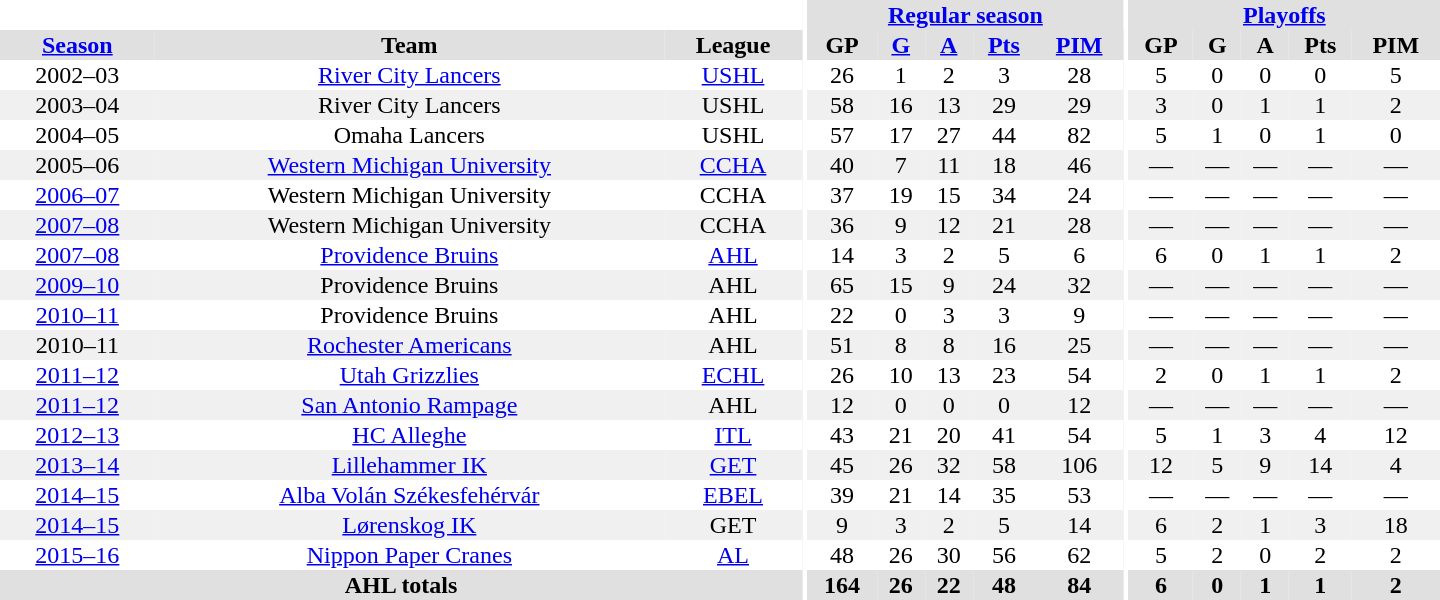<table border="0" cellpadding="1" cellspacing="0" style="text-align:center; width:60em">
<tr bgcolor="#e0e0e0">
<th colspan="3" bgcolor="#ffffff"></th>
<th rowspan="99" bgcolor="#ffffff"></th>
<th colspan="5"><a href='#'>Regular season</a></th>
<th rowspan="99" bgcolor="#ffffff"></th>
<th colspan="5"><a href='#'>Playoffs</a></th>
</tr>
<tr bgcolor="#e0e0e0">
<th><a href='#'>Season</a></th>
<th>Team</th>
<th>League</th>
<th>GP</th>
<th><a href='#'>G</a></th>
<th><a href='#'>A</a></th>
<th><a href='#'>Pts</a></th>
<th><a href='#'>PIM</a></th>
<th>GP</th>
<th>G</th>
<th>A</th>
<th>Pts</th>
<th>PIM</th>
</tr>
<tr ALIGN="center">
<td>2002–03</td>
<td><a href='#'>River City Lancers</a></td>
<td><a href='#'>USHL</a></td>
<td>26</td>
<td>1</td>
<td>2</td>
<td>3</td>
<td>28</td>
<td>5</td>
<td>0</td>
<td>0</td>
<td>0</td>
<td>5</td>
</tr>
<tr ALIGN="center" bgcolor="#f0f0f0">
<td>2003–04</td>
<td>River City Lancers</td>
<td>USHL</td>
<td>58</td>
<td>16</td>
<td>13</td>
<td>29</td>
<td>29</td>
<td>3</td>
<td>0</td>
<td>1</td>
<td>1</td>
<td>2</td>
</tr>
<tr ALIGN="center">
<td>2004–05</td>
<td>Omaha Lancers</td>
<td>USHL</td>
<td>57</td>
<td>17</td>
<td>27</td>
<td>44</td>
<td>82</td>
<td>5</td>
<td>1</td>
<td>0</td>
<td>1</td>
<td>0</td>
</tr>
<tr ALIGN="center" bgcolor="#f0f0f0">
<td>2005–06</td>
<td><a href='#'>Western Michigan University</a></td>
<td><a href='#'>CCHA</a></td>
<td>40</td>
<td>7</td>
<td>11</td>
<td>18</td>
<td>46</td>
<td>—</td>
<td>—</td>
<td>—</td>
<td>—</td>
<td>—</td>
</tr>
<tr ALIGN="center">
<td><a href='#'>2006–07</a></td>
<td>Western Michigan University</td>
<td>CCHA</td>
<td>37</td>
<td>19</td>
<td>15</td>
<td>34</td>
<td>24</td>
<td>—</td>
<td>—</td>
<td>—</td>
<td>—</td>
<td>—</td>
</tr>
<tr ALIGN="center" bgcolor="#f0f0f0">
<td><a href='#'>2007–08</a></td>
<td>Western Michigan University</td>
<td>CCHA</td>
<td>36</td>
<td>9</td>
<td>12</td>
<td>21</td>
<td>28</td>
<td>—</td>
<td>—</td>
<td>—</td>
<td>—</td>
<td>—</td>
</tr>
<tr ALIGN="center">
<td><a href='#'>2007–08</a></td>
<td><a href='#'>Providence Bruins</a></td>
<td><a href='#'>AHL</a></td>
<td>14</td>
<td>3</td>
<td>2</td>
<td>5</td>
<td>6</td>
<td>6</td>
<td>0</td>
<td>1</td>
<td>1</td>
<td>2</td>
</tr>
<tr ALIGN="center" bgcolor="#f0f0f0">
<td><a href='#'>2009–10</a></td>
<td>Providence Bruins</td>
<td>AHL</td>
<td>65</td>
<td>15</td>
<td>9</td>
<td>24</td>
<td>32</td>
<td>—</td>
<td>—</td>
<td>—</td>
<td>—</td>
<td>—</td>
</tr>
<tr ALIGN="center">
<td><a href='#'>2010–11</a></td>
<td>Providence Bruins</td>
<td>AHL</td>
<td>22</td>
<td>0</td>
<td>3</td>
<td>3</td>
<td>9</td>
<td>—</td>
<td>—</td>
<td>—</td>
<td>—</td>
<td>—</td>
</tr>
<tr ALIGN="center" bgcolor="#f0f0f0">
<td>2010–11</td>
<td><a href='#'>Rochester Americans</a></td>
<td>AHL</td>
<td>51</td>
<td>8</td>
<td>8</td>
<td>16</td>
<td>25</td>
<td>—</td>
<td>—</td>
<td>—</td>
<td>—</td>
<td>—</td>
</tr>
<tr ALIGN="center">
<td><a href='#'>2011–12</a></td>
<td><a href='#'>Utah Grizzlies</a></td>
<td><a href='#'>ECHL</a></td>
<td>26</td>
<td>10</td>
<td>13</td>
<td>23</td>
<td>54</td>
<td>2</td>
<td>0</td>
<td>1</td>
<td>1</td>
<td>2</td>
</tr>
<tr ALIGN="center" bgcolor="#f0f0f0">
<td><a href='#'>2011–12</a></td>
<td><a href='#'>San Antonio Rampage</a></td>
<td>AHL</td>
<td>12</td>
<td>0</td>
<td>0</td>
<td>0</td>
<td>12</td>
<td>—</td>
<td>—</td>
<td>—</td>
<td>—</td>
<td>—</td>
</tr>
<tr ALIGN="center">
<td><a href='#'>2012–13</a></td>
<td><a href='#'>HC Alleghe</a></td>
<td><a href='#'>ITL</a></td>
<td>43</td>
<td>21</td>
<td>20</td>
<td>41</td>
<td>54</td>
<td>5</td>
<td>1</td>
<td>3</td>
<td>4</td>
<td>12</td>
</tr>
<tr ALIGN="center" bgcolor="#f0f0f0">
<td><a href='#'>2013–14</a></td>
<td><a href='#'>Lillehammer IK</a></td>
<td><a href='#'>GET</a></td>
<td>45</td>
<td>26</td>
<td>32</td>
<td>58</td>
<td>106</td>
<td>12</td>
<td>5</td>
<td>9</td>
<td>14</td>
<td>4</td>
</tr>
<tr ALIGN="center">
<td><a href='#'>2014–15</a></td>
<td><a href='#'>Alba Volán Székesfehérvár</a></td>
<td><a href='#'>EBEL</a></td>
<td>39</td>
<td>21</td>
<td>14</td>
<td>35</td>
<td>53</td>
<td>—</td>
<td>—</td>
<td>—</td>
<td>—</td>
<td>—</td>
</tr>
<tr ALIGN="center" bgcolor="#f0f0f0">
<td><a href='#'>2014–15</a></td>
<td><a href='#'>Lørenskog IK</a></td>
<td>GET</td>
<td>9</td>
<td>3</td>
<td>2</td>
<td>5</td>
<td>14</td>
<td>6</td>
<td>2</td>
<td>1</td>
<td>3</td>
<td>18</td>
</tr>
<tr ALIGN="center">
<td><a href='#'>2015–16</a></td>
<td><a href='#'>Nippon Paper Cranes</a></td>
<td><a href='#'>AL</a></td>
<td>48</td>
<td>26</td>
<td>30</td>
<td>56</td>
<td>62</td>
<td>5</td>
<td>2</td>
<td>0</td>
<td>2</td>
<td>2</td>
</tr>
<tr bgcolor="#e0e0e0">
<th colspan="3">AHL totals</th>
<th>164</th>
<th>26</th>
<th>22</th>
<th>48</th>
<th>84</th>
<th>6</th>
<th>0</th>
<th>1</th>
<th>1</th>
<th>2</th>
</tr>
</table>
